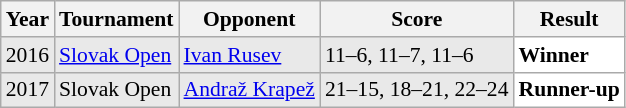<table class="sortable wikitable" style="font-size: 90%;">
<tr>
<th>Year</th>
<th>Tournament</th>
<th>Opponent</th>
<th>Score</th>
<th>Result</th>
</tr>
<tr style="background:#E9E9E9">
<td align="center">2016</td>
<td align="left"><a href='#'>Slovak Open</a></td>
<td align="left"> <a href='#'>Ivan Rusev</a></td>
<td align="left">11–6, 11–7, 11–6</td>
<td style="text-align:left; background:white"> <strong>Winner</strong></td>
</tr>
<tr style="background:#E9E9E9">
<td align="center">2017</td>
<td align="left">Slovak Open</td>
<td align="left"> <a href='#'>Andraž Krapež</a></td>
<td align="left">21–15, 18–21, 22–24</td>
<td style="text-align:left; background:white"> <strong>Runner-up</strong></td>
</tr>
</table>
